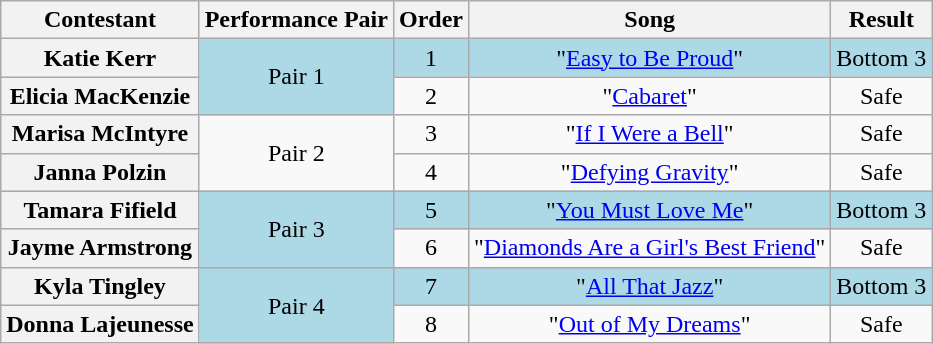<table class="wikitable plainrowheaders" style="text-align:center;">
<tr>
<th scope="col">Contestant</th>
<th scope="col">Performance Pair</th>
<th scope="col">Order</th>
<th scope="col">Song</th>
<th scope="col">Result</th>
</tr>
<tr style="background:lightblue;">
<th scope="row">Katie Kerr</th>
<td rowspan="2">Pair 1</td>
<td>1</td>
<td>"<a href='#'>Easy to Be Proud</a>"</td>
<td>Bottom 3</td>
</tr>
<tr>
<th scope="row">Elicia MacKenzie</th>
<td>2</td>
<td>"<a href='#'>Cabaret</a>"</td>
<td>Safe</td>
</tr>
<tr>
<th scope="row">Marisa McIntyre</th>
<td rowspan="2">Pair 2</td>
<td>3</td>
<td>"<a href='#'>If I Were a Bell</a>"</td>
<td>Safe</td>
</tr>
<tr>
<th scope="row">Janna Polzin</th>
<td>4</td>
<td>"<a href='#'>Defying Gravity</a>"</td>
<td>Safe</td>
</tr>
<tr style="background:lightblue;">
<th scope="row">Tamara Fifield</th>
<td rowspan="2">Pair 3</td>
<td>5</td>
<td>"<a href='#'>You Must Love Me</a>"</td>
<td>Bottom 3</td>
</tr>
<tr>
<th scope="row">Jayme Armstrong</th>
<td>6</td>
<td>"<a href='#'>Diamonds Are a Girl's Best Friend</a>"</td>
<td>Safe</td>
</tr>
<tr style="background:lightblue;">
<th scope="row">Kyla Tingley</th>
<td rowspan="2">Pair 4</td>
<td>7</td>
<td>"<a href='#'>All That Jazz</a>"</td>
<td>Bottom 3</td>
</tr>
<tr>
<th scope="row">Donna Lajeunesse</th>
<td>8</td>
<td>"<a href='#'>Out of My Dreams</a>"</td>
<td>Safe</td>
</tr>
</table>
